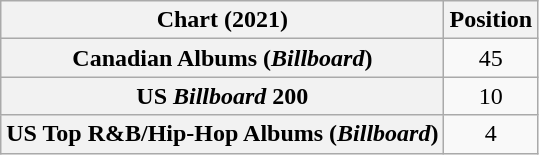<table class="wikitable sortable plainrowheaders" style="text-align:center">
<tr>
<th scope="col">Chart (2021)</th>
<th scope="col">Position</th>
</tr>
<tr>
<th scope="row">Canadian Albums (<em>Billboard</em>)</th>
<td>45</td>
</tr>
<tr>
<th scope="row">US <em>Billboard</em> 200</th>
<td>10</td>
</tr>
<tr>
<th scope="row">US Top R&B/Hip-Hop Albums (<em>Billboard</em>)</th>
<td>4</td>
</tr>
</table>
